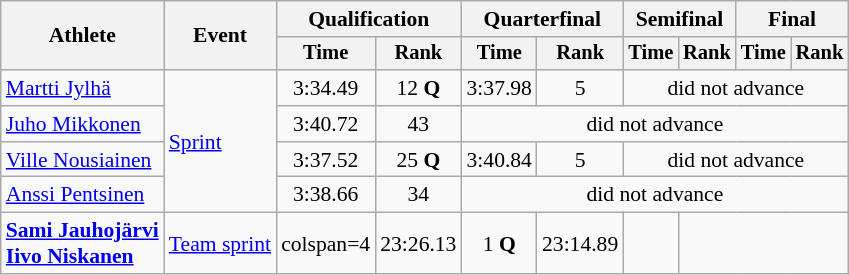<table class="wikitable" style="font-size:90%">
<tr>
<th rowspan="2">Athlete</th>
<th rowspan="2">Event</th>
<th colspan="2">Qualification</th>
<th colspan="2">Quarterfinal</th>
<th colspan="2">Semifinal</th>
<th colspan="2">Final</th>
</tr>
<tr style="font-size:95%">
<th>Time</th>
<th>Rank</th>
<th>Time</th>
<th>Rank</th>
<th>Time</th>
<th>Rank</th>
<th>Time</th>
<th>Rank</th>
</tr>
<tr align=center>
<td align=left><a href='#'>Martti Jylhä</a></td>
<td align=left rowspan=4><a href='#'>Sprint</a></td>
<td>3:34.49</td>
<td>12 <strong>Q</strong></td>
<td>3:37.98</td>
<td>5</td>
<td colspan=4>did not advance</td>
</tr>
<tr align=center>
<td align=left><a href='#'>Juho Mikkonen</a></td>
<td>3:40.72</td>
<td>43</td>
<td colspan=6>did not advance</td>
</tr>
<tr align=center>
<td align=left><a href='#'>Ville Nousiainen</a></td>
<td>3:37.52</td>
<td>25 <strong>Q</strong></td>
<td>3:40.84</td>
<td>5</td>
<td colspan=4>did not advance</td>
</tr>
<tr align=center>
<td align=left><a href='#'>Anssi Pentsinen</a></td>
<td>3:38.66</td>
<td>34</td>
<td colspan=6>did not advance</td>
</tr>
<tr align=center>
<td align=left><strong><a href='#'>Sami Jauhojärvi</a><br><a href='#'>Iivo Niskanen</a></strong></td>
<td align=left><a href='#'>Team sprint</a></td>
<td>colspan=4 </td>
<td>23:26.13</td>
<td>1 <strong>Q</strong></td>
<td>23:14.89</td>
<td></td>
</tr>
</table>
